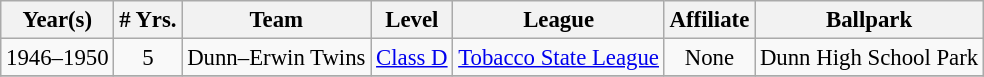<table class="wikitable" style="text-align:center; font-size: 95%;">
<tr>
<th>Year(s)</th>
<th># Yrs.</th>
<th>Team</th>
<th>Level</th>
<th>League</th>
<th>Affiliate</th>
<th>Ballpark</th>
</tr>
<tr>
<td>1946–1950</td>
<td>5</td>
<td>Dunn–Erwin Twins</td>
<td><a href='#'>Class D</a></td>
<td><a href='#'>Tobacco State League</a></td>
<td>None</td>
<td>Dunn High School Park</td>
</tr>
<tr>
</tr>
</table>
